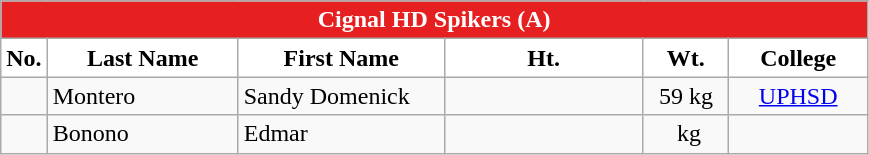<table class="wikitable"  style="text-align:center;">
<tr>
<th colspan="8" style= "background: #E62020; color: White; text-align: center"><strong>Cignal HD Spikers (A)</strong></th>
</tr>
<tr>
<th width=3px style="background: White; color: Black; text-align: center"><strong>No.</strong></th>
<th width=120px style="background: White; color: Black">Last Name</th>
<th width=130px style="background: White; color: Black">First Name</th>
<th width=125px style="background: White; color: Black">Ht.</th>
<th width=50px style="background: White; color: Black">Wt.</th>
<th width=85px style="background: White; color: Black">College</th>
</tr>
<tr>
<td></td>
<td style="text-align: left">Montero</td>
<td style="text-align: left">Sandy Domenick</td>
<td></td>
<td>59 kg</td>
<td><a href='#'>UPHSD</a></td>
</tr>
<tr>
<td></td>
<td style="text-align: left">Bonono</td>
<td style="text-align: left">Edmar</td>
<td></td>
<td> kg</td>
<td></td>
</tr>
</table>
